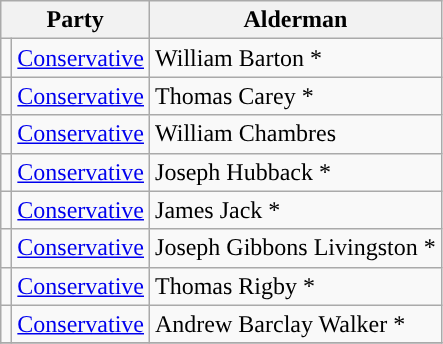<table class="wikitable">
<tr>
<th colspan="2">Party</th>
<th>Alderman</th>
</tr>
<tr>
<td style="background-color:"></td>
<td><a href='#'>Conservative</a></td>
<td>William Barton *</td>
</tr>
<tr>
<td style="background-color:"></td>
<td><a href='#'>Conservative</a></td>
<td>Thomas Carey *</td>
</tr>
<tr>
<td style="background-color:"></td>
<td><a href='#'>Conservative</a></td>
<td>William Chambres</td>
</tr>
<tr>
<td style="background-color:"></td>
<td><a href='#'>Conservative</a></td>
<td>Joseph Hubback *</td>
</tr>
<tr>
<td style="background-color:"></td>
<td><a href='#'>Conservative</a></td>
<td>James Jack *</td>
</tr>
<tr>
<td style="background-color:"></td>
<td><a href='#'>Conservative</a></td>
<td>Joseph Gibbons Livingston *</td>
</tr>
<tr>
<td style="background-color:"></td>
<td><a href='#'>Conservative</a></td>
<td>Thomas Rigby *</td>
</tr>
<tr>
<td style="background-color:"></td>
<td><a href='#'>Conservative</a></td>
<td>Andrew Barclay Walker *</td>
</tr>
<tr>
</tr>
</table>
